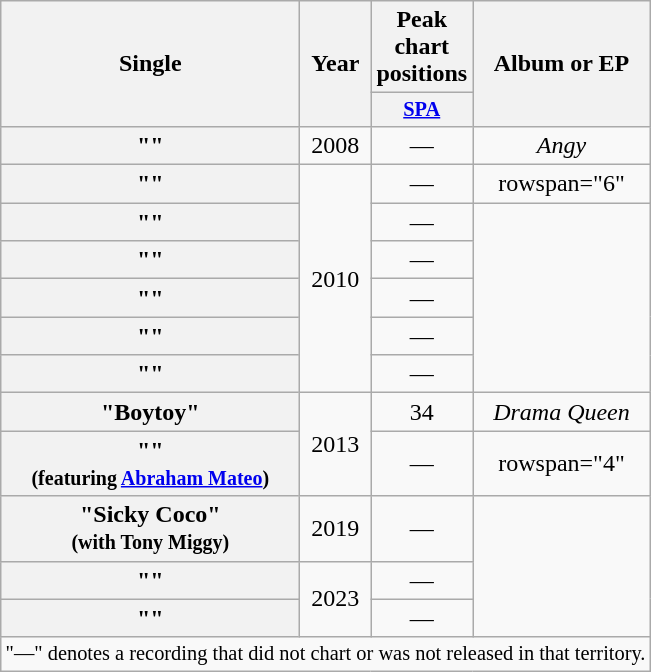<table class="wikitable plainrowheaders" style="text-align:center;">
<tr>
<th scope="col" rowspan="2">Single</th>
<th scope="col" rowspan="2">Year</th>
<th scope="col" colspan="1">Peak chart positions</th>
<th scope="col" rowspan="2">Album or EP</th>
</tr>
<tr>
<th scope="col" style="width:3em;font-size:85%;"><a href='#'>SPA</a><br></th>
</tr>
<tr>
<th scope="row">""</th>
<td>2008</td>
<td>—</td>
<td><em>Angy</em></td>
</tr>
<tr>
<th scope="row">""</th>
<td rowspan="6">2010</td>
<td>—</td>
<td>rowspan="6" </td>
</tr>
<tr>
<th scope="row">""</th>
<td>—</td>
</tr>
<tr>
<th scope="row">""</th>
<td>—</td>
</tr>
<tr>
<th scope="row">""</th>
<td>—</td>
</tr>
<tr>
<th scope="row">""</th>
<td>—</td>
</tr>
<tr>
<th scope="row">""</th>
<td>—</td>
</tr>
<tr>
<th scope="row">"Boytoy"</th>
<td rowspan="2">2013</td>
<td>34</td>
<td><em>Drama Queen</em></td>
</tr>
<tr>
<th scope="row">""<br><small>(featuring <a href='#'>Abraham Mateo</a>)</small></th>
<td>—</td>
<td>rowspan="4" </td>
</tr>
<tr>
<th scope="row">"Sicky Coco"<br><small>(with Tony Miggy)</small></th>
<td>2019</td>
<td>—</td>
</tr>
<tr>
<th scope="row">""</th>
<td rowspan="2">2023</td>
<td>—</td>
</tr>
<tr>
<th scope="row">""</th>
<td>—</td>
</tr>
<tr>
<td colspan="4" style="font-size:85%">"—" denotes a recording that did not chart or was not released in that territory.</td>
</tr>
</table>
